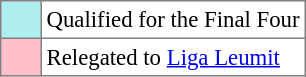<table bgcolor="#f7f8ff" float="right" cellpadding="3" cellspacing="0" border="1" style="font-size: 95%; border: gray solid 1px; border-collapse: collapse;text-align:center;">
<tr>
<td style="background: #afeeee;" width="20"></td>
<td bgcolor="#ffffff" align="left">Qualified for the Final Four</td>
</tr>
<tr>
<td style="background: #ffc0cb" width="20"></td>
<td bgcolor="#ffffff" align="left">Relegated to <a href='#'>Liga Leumit</a></td>
</tr>
</table>
